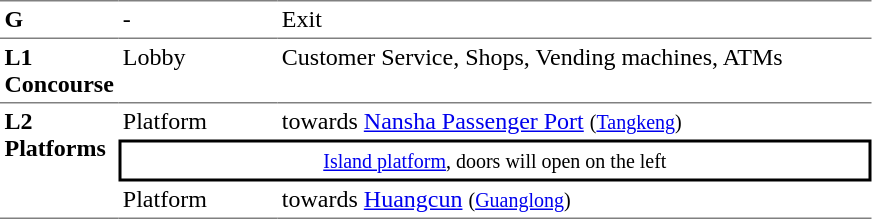<table table border=0 cellspacing=0 cellpadding=3>
<tr>
<td style="border-top:solid 1px gray;" width=50 valign=top><strong>G</strong></td>
<td style="border-top:solid 1px gray;" width=100 valign=top>-</td>
<td style="border-top:solid 1px gray;" width=390 valign=top>Exit</td>
</tr>
<tr>
<td style="border-bottom:solid 1px gray; border-top:solid 1px gray;" valign=top width=50><strong>L1<br>Concourse</strong></td>
<td style="border-bottom:solid 1px gray; border-top:solid 1px gray;" valign=top width=100>Lobby</td>
<td style="border-bottom:solid 1px gray; border-top:solid 1px gray;" valign=top width=390>Customer Service, Shops, Vending machines, ATMs</td>
</tr>
<tr>
<td style="border-bottom:solid 1px gray;" rowspan=3 valign=top><strong>L2<br>Platforms</strong></td>
<td>Platform </td>
<td>  towards <a href='#'>Nansha Passenger Port</a> <small>(<a href='#'>Tangkeng</a>)</small></td>
</tr>
<tr>
<td style="border-right:solid 2px black;border-left:solid 2px black;border-top:solid 2px black;border-bottom:solid 2px black;text-align:center;" colspan=2><small><a href='#'>Island platform</a>, doors will open on the left</small></td>
</tr>
<tr>
<td style="border-bottom:solid 1px gray;">Platform </td>
<td style="border-bottom:solid 1px gray;"><span></span>  towards <a href='#'>Huangcun</a> <small>(<a href='#'>Guanglong</a>)</small> </td>
</tr>
</table>
